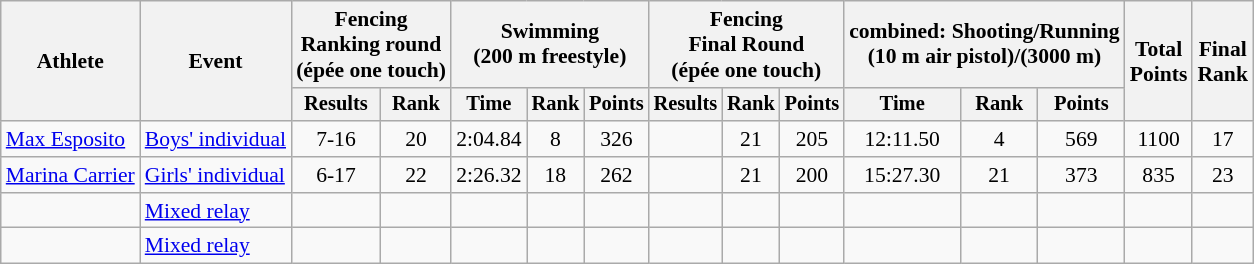<table class="wikitable" style="font-size:90%;">
<tr>
<th rowspan=2>Athlete</th>
<th rowspan=2>Event</th>
<th colspan=2>Fencing<br>Ranking round<br><span>(épée one touch)</span></th>
<th colspan=3>Swimming<br><span>(200 m freestyle)</span></th>
<th colspan=3>Fencing<br>Final Round<br><span>(épée one touch)</span></th>
<th colspan=3>combined: Shooting/Running<br><span>(10 m air pistol)/(3000 m)</span></th>
<th rowspan=2>Total<br>Points</th>
<th rowspan=2>Final<br>Rank</th>
</tr>
<tr style="font-size:95%">
<th>Results</th>
<th>Rank</th>
<th>Time</th>
<th>Rank</th>
<th>Points</th>
<th>Results</th>
<th>Rank</th>
<th>Points</th>
<th>Time</th>
<th>Rank</th>
<th>Points</th>
</tr>
<tr align=center>
<td align=left><a href='#'>Max Esposito</a></td>
<td align=left><a href='#'>Boys' individual</a></td>
<td>7-16</td>
<td>20</td>
<td>2:04.84</td>
<td>8</td>
<td>326</td>
<td></td>
<td>21</td>
<td>205</td>
<td>12:11.50</td>
<td>4</td>
<td>569</td>
<td>1100</td>
<td>17</td>
</tr>
<tr align=center>
<td align=left><a href='#'>Marina Carrier</a></td>
<td align=left><a href='#'>Girls' individual</a></td>
<td>6-17</td>
<td>22</td>
<td>2:26.32</td>
<td>18</td>
<td>262</td>
<td></td>
<td>21</td>
<td>200</td>
<td>15:27.30</td>
<td>21</td>
<td>373</td>
<td>835</td>
<td>23</td>
</tr>
<tr align=center>
<td align=left><br></td>
<td align=left><a href='#'>Mixed relay</a></td>
<td></td>
<td></td>
<td></td>
<td></td>
<td></td>
<td></td>
<td></td>
<td></td>
<td></td>
<td></td>
<td></td>
<td></td>
<td></td>
</tr>
<tr align=center>
<td align=left><br></td>
<td align=left><a href='#'>Mixed relay</a></td>
<td></td>
<td></td>
<td></td>
<td></td>
<td></td>
<td></td>
<td></td>
<td></td>
<td></td>
<td></td>
<td></td>
<td></td>
<td></td>
</tr>
</table>
